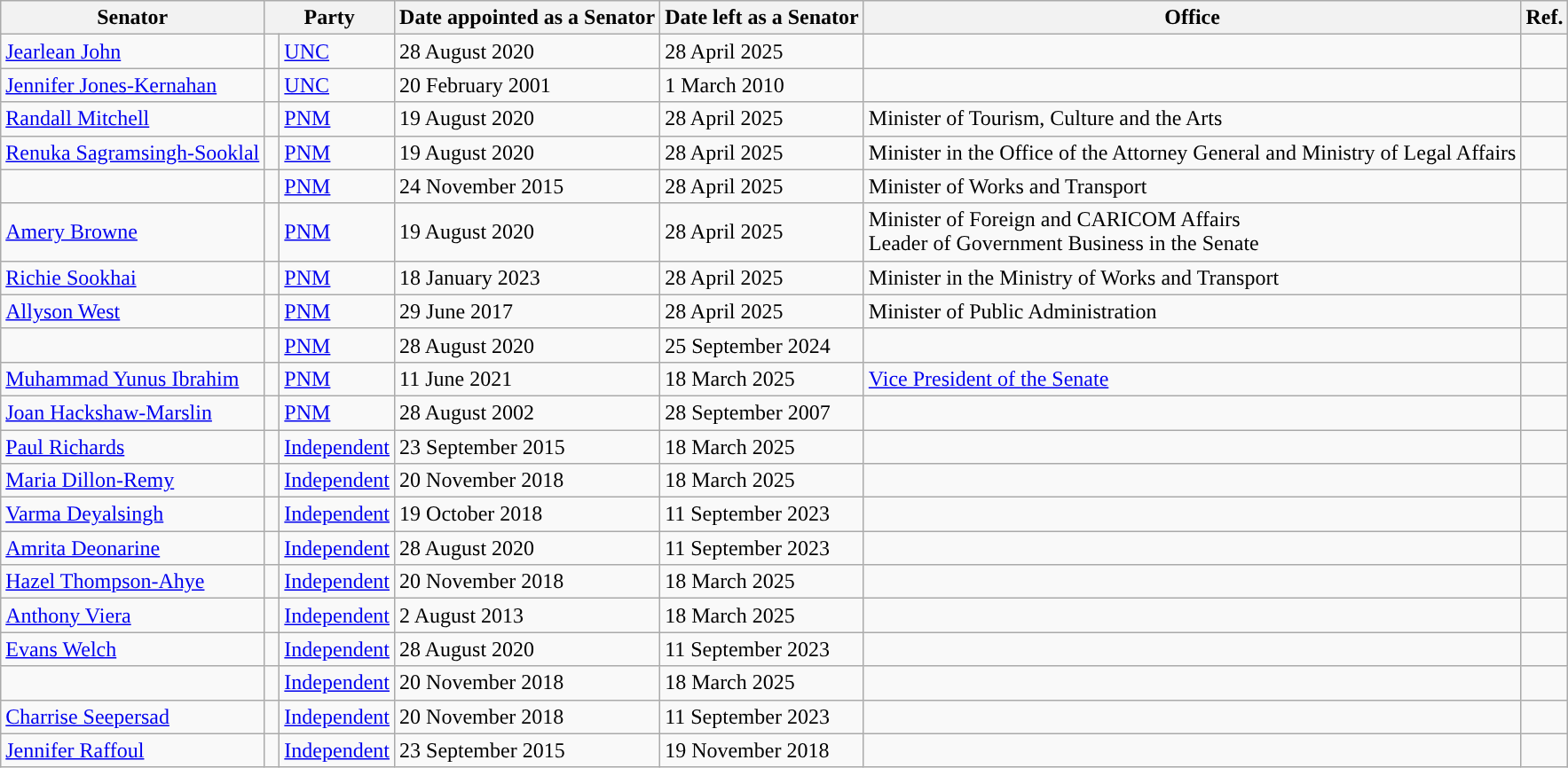<table class="wikitable sortable mw-collapsible">
<tr>
<th>Senator</th>
<th colspan="2">Party</th>
<th>Date appointed as a Senator</th>
<th>Date left as a Senator</th>
<th>Office</th>
<th>Ref.</th>
</tr>
<tr>
<td><a href='#'>Jearlean John</a></td>
<td style="background:"> </td>
<td><a href='#'>UNC</a></td>
<td>28 August 2020</td>
<td>28 April 2025</td>
<td></td>
<td></td>
</tr>
<tr>
<td><a href='#'>Jennifer Jones-Kernahan</a></td>
<td style="background:"> </td>
<td><a href='#'>UNC</a></td>
<td>20 February 2001</td>
<td>1 March 2010</td>
<td></td>
<td></td>
</tr>
<tr>
<td><a href='#'>Randall Mitchell</a></td>
<td style="background:"> </td>
<td><a href='#'>PNM</a></td>
<td>19 August 2020</td>
<td>28 April 2025</td>
<td>Minister of Tourism, Culture and the Arts</td>
<td></td>
</tr>
<tr>
<td><a href='#'>Renuka Sagramsingh-Sooklal</a></td>
<td style="background:"> </td>
<td><a href='#'>PNM</a></td>
<td>19 August 2020</td>
<td>28 April 2025</td>
<td>Minister in the Office of the Attorney General and Ministry of Legal Affairs</td>
<td></td>
</tr>
<tr>
<td></td>
<td style="background:"> </td>
<td><a href='#'>PNM</a></td>
<td>24 November 2015</td>
<td>28 April 2025</td>
<td>Minister of Works and Transport</td>
<td></td>
</tr>
<tr>
<td><a href='#'>Amery Browne</a></td>
<td style="background:"> </td>
<td><a href='#'>PNM</a></td>
<td>19 August 2020</td>
<td>28 April 2025</td>
<td>Minister of Foreign and CARICOM Affairs<br>Leader of Government Business in the Senate</td>
<td></td>
</tr>
<tr>
<td><a href='#'>Richie Sookhai</a></td>
<td style="background:"> </td>
<td><a href='#'>PNM</a></td>
<td>18 January 2023</td>
<td>28 April 2025</td>
<td>Minister in the Ministry of Works and Transport</td>
<td></td>
</tr>
<tr>
<td><a href='#'>Allyson West</a></td>
<td style="background:"> </td>
<td><a href='#'>PNM</a></td>
<td>29 June 2017</td>
<td>28 April 2025</td>
<td>Minister of Public Administration</td>
<td></td>
</tr>
<tr>
<td></td>
<td style="background:"> </td>
<td><a href='#'>PNM</a></td>
<td>28 August 2020</td>
<td>25 September 2024</td>
<td></td>
<td></td>
</tr>
<tr>
<td><a href='#'>Muhammad Yunus Ibrahim</a></td>
<td style="background:"> </td>
<td><a href='#'>PNM</a></td>
<td>11 June 2021</td>
<td>18 March 2025</td>
<td><a href='#'>Vice President of the Senate</a></td>
<td></td>
</tr>
<tr>
<td><a href='#'>Joan Hackshaw-Marslin</a></td>
<td style="background:"> </td>
<td><a href='#'>PNM</a></td>
<td>28 August 2002</td>
<td>28 September 2007</td>
<td></td>
<td></td>
</tr>
<tr>
<td><a href='#'>Paul Richards</a></td>
<td style="background:"> </td>
<td><a href='#'>Independent</a></td>
<td>23 September 2015</td>
<td>18 March 2025</td>
<td></td>
<td></td>
</tr>
<tr>
<td><a href='#'>Maria Dillon-Remy</a></td>
<td style="background:"> </td>
<td><a href='#'>Independent</a></td>
<td>20 November 2018</td>
<td>18 March 2025</td>
<td></td>
<td></td>
</tr>
<tr>
<td><a href='#'>Varma Deyalsingh</a></td>
<td style="background:"> </td>
<td><a href='#'>Independent</a></td>
<td>19 October 2018</td>
<td>11 September 2023</td>
<td></td>
<td></td>
</tr>
<tr>
<td><a href='#'>Amrita Deonarine</a></td>
<td style="background:"> </td>
<td><a href='#'>Independent</a></td>
<td>28 August 2020</td>
<td>11 September 2023</td>
<td></td>
<td></td>
</tr>
<tr>
<td><a href='#'>Hazel Thompson-Ahye</a></td>
<td style="background:"> </td>
<td><a href='#'>Independent</a></td>
<td>20 November 2018</td>
<td>18 March 2025</td>
<td></td>
<td></td>
</tr>
<tr>
<td><a href='#'>Anthony Viera</a></td>
<td style="background:"> </td>
<td><a href='#'>Independent</a></td>
<td>2 August 2013</td>
<td>18 March 2025</td>
<td></td>
<td></td>
</tr>
<tr>
<td><a href='#'>Evans Welch</a></td>
<td style="background:"> </td>
<td><a href='#'>Independent</a></td>
<td>28 August 2020</td>
<td>11 September 2023</td>
<td></td>
<td></td>
</tr>
<tr>
<td></td>
<td style="background:"> </td>
<td><a href='#'>Independent</a></td>
<td>20 November 2018</td>
<td>18 March 2025</td>
<td></td>
<td></td>
</tr>
<tr>
<td><a href='#'>Charrise Seepersad</a></td>
<td style="background:"> </td>
<td><a href='#'>Independent</a></td>
<td>20 November 2018</td>
<td>11 September 2023</td>
<td></td>
<td></td>
</tr>
<tr>
<td><a href='#'>Jennifer Raffoul</a></td>
<td style="background:"> </td>
<td><a href='#'>Independent</a></td>
<td>23 September 2015</td>
<td>19 November 2018</td>
<td></td>
<td></td>
</tr>
</table>
